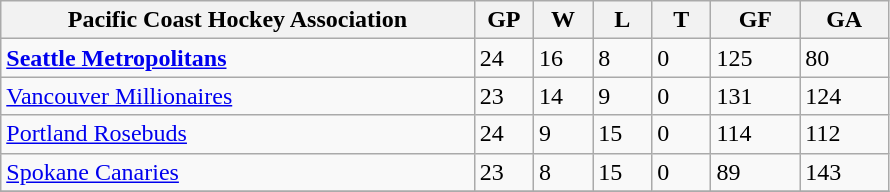<table class="wikitable">
<tr>
<th bgcolor="#DDDDFF" width="40%">Pacific Coast Hockey Association</th>
<th bgcolor="#DDDDFF" width="5%">GP</th>
<th bgcolor="#DDDDFF" width="5%">W</th>
<th bgcolor="#DDDDFF" width="5%">L</th>
<th bgcolor="#DDDDFF" width="5%">T</th>
<th bgcolor="#DDDDFF" width="7.5%">GF</th>
<th bgcolor="#DDDDFF" width="7.5%">GA</th>
</tr>
<tr>
<td><strong><a href='#'>Seattle Metropolitans</a></strong></td>
<td>24</td>
<td>16</td>
<td>8</td>
<td>0</td>
<td>125</td>
<td>80</td>
</tr>
<tr>
<td><a href='#'>Vancouver Millionaires</a></td>
<td>23</td>
<td>14</td>
<td>9</td>
<td>0</td>
<td>131</td>
<td>124</td>
</tr>
<tr>
<td><a href='#'>Portland Rosebuds</a></td>
<td>24</td>
<td>9</td>
<td>15</td>
<td>0</td>
<td>114</td>
<td>112</td>
</tr>
<tr>
<td><a href='#'>Spokane Canaries</a></td>
<td>23</td>
<td>8</td>
<td>15</td>
<td>0</td>
<td>89</td>
<td>143</td>
</tr>
<tr>
</tr>
</table>
